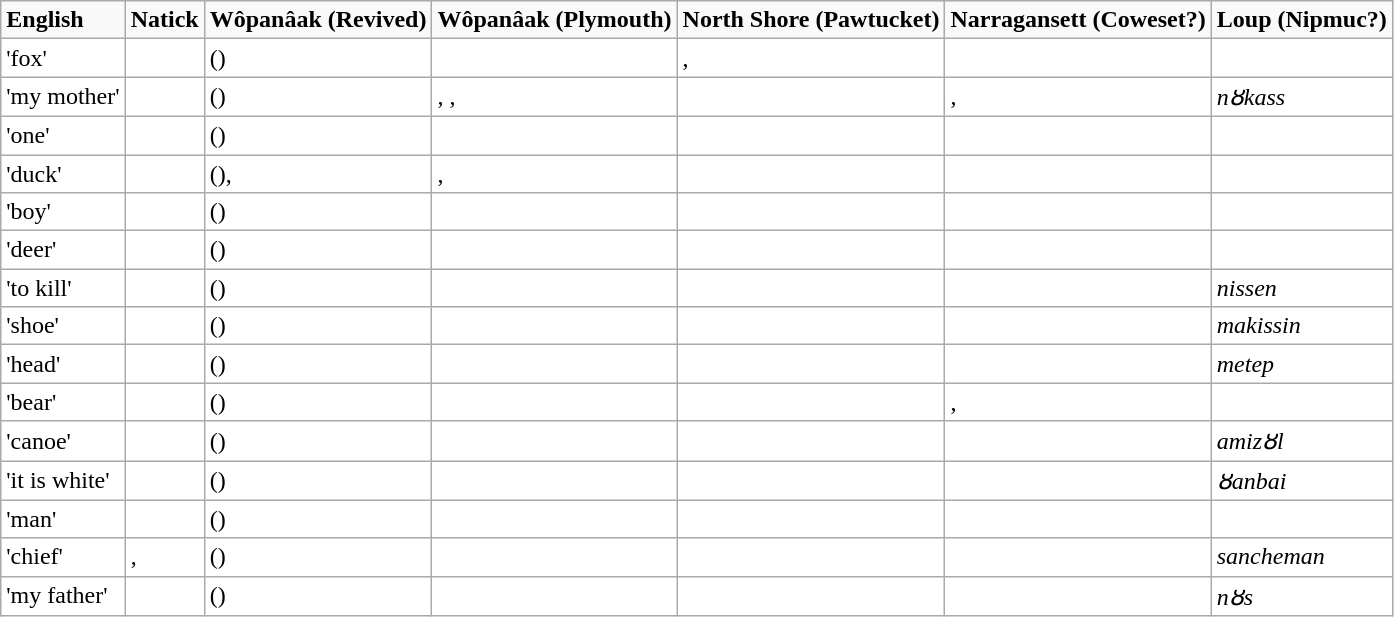<table class="wikitable">
<tr ----bgcolor="#eeeeee">
<td><strong>English</strong></td>
<td><strong>Natick</strong></td>
<td><strong>Wôpanâak (Revived)</strong></td>
<td><strong>Wôpanâak (Plymouth)</strong></td>
<td><strong>North Shore (Pawtucket)</strong></td>
<td><strong>Narragansett (Coweset?)</strong></td>
<td><strong>Loup (Nipmuc?)</strong></td>
</tr>
<tr ---- bgcolor="#ffffff">
<td>'fox'</td>
<td></td>
<td>() </td>
<td></td>
<td>, </td>
<td></td>
<td></td>
</tr>
<tr ---- bgcolor="#ffffff">
<td>'my mother'</td>
<td></td>
<td>() </td>
<td>, , </td>
<td></td>
<td>, </td>
<td><em>nȣkass</em></td>
</tr>
<tr ---- bgcolor="#ffffff">
<td>'one'</td>
<td></td>
<td>() </td>
<td></td>
<td></td>
<td></td>
<td></td>
</tr>
<tr ---- bgcolor="#ffffff">
<td>'duck'</td>
<td></td>
<td>(), </td>
<td>, </td>
<td></td>
<td></td>
<td></td>
</tr>
<tr ---- bgcolor="#ffffff">
<td>'boy'</td>
<td></td>
<td>() </td>
<td></td>
<td></td>
<td></td>
<td></td>
</tr>
<tr ---- bgcolor="#ffffff">
<td>'deer'</td>
<td></td>
<td>() </td>
<td></td>
<td></td>
<td></td>
<td></td>
</tr>
<tr ---- bgcolor="#ffffff">
<td>'to kill'</td>
<td></td>
<td>() </td>
<td></td>
<td></td>
<td></td>
<td><em>nissen</em></td>
</tr>
<tr ---- bgcolor="#ffffff">
<td>'shoe'</td>
<td></td>
<td>() </td>
<td></td>
<td></td>
<td></td>
<td><em>makissin</em> </td>
</tr>
<tr ---- bgcolor="#ffffff">
<td>'head'</td>
<td></td>
<td>() </td>
<td></td>
<td></td>
<td></td>
<td><em>metep</em></td>
</tr>
<tr ---- bgcolor="#ffffff">
<td>'bear'</td>
<td></td>
<td>() </td>
<td></td>
<td></td>
<td>, </td>
<td></td>
</tr>
<tr ---- bgcolor="#ffffff">
<td>'canoe'</td>
<td></td>
<td>() </td>
<td></td>
<td></td>
<td></td>
<td><em>amizȣl</em> </td>
</tr>
<tr ---- bgcolor="#ffffff">
<td>'it is white'</td>
<td></td>
<td>() </td>
<td></td>
<td></td>
<td></td>
<td><em>ȣanbai</em> </td>
</tr>
<tr ---- bgcolor="#ffffff">
<td>'man'</td>
<td></td>
<td>() </td>
<td></td>
<td></td>
<td></td>
<td></td>
</tr>
<tr ---- bgcolor="#ffffff">
<td>'chief'</td>
<td>, </td>
<td>() </td>
<td></td>
<td></td>
<td></td>
<td><em>sancheman</em> </td>
</tr>
<tr ---- bgcolor="#ffffff">
<td>'my father'</td>
<td></td>
<td>() </td>
<td></td>
<td></td>
<td></td>
<td><em>nȣs</em> </td>
</tr>
</table>
